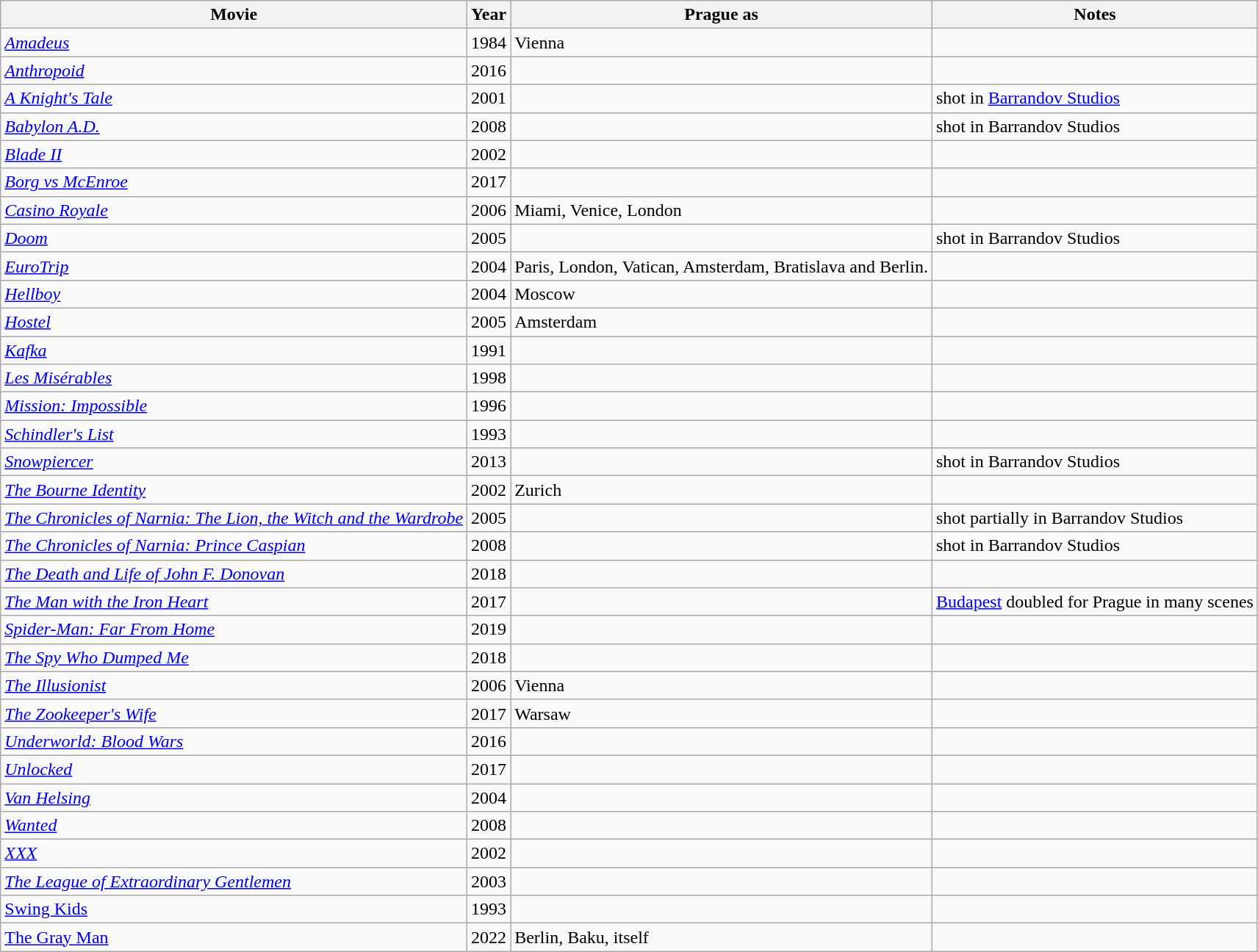<table class="wikitable sortable">
<tr>
<th>Movie</th>
<th>Year</th>
<th>Prague as</th>
<th>Notes</th>
</tr>
<tr>
<td><em><a href='#'>Amadeus</a></em></td>
<td>1984</td>
<td>Vienna</td>
<td></td>
</tr>
<tr>
<td><em><a href='#'>Anthropoid</a></em></td>
<td>2016</td>
<td></td>
<td></td>
</tr>
<tr>
<td><em><a href='#'>A Knight's Tale</a></em></td>
<td>2001</td>
<td></td>
<td>shot in <a href='#'>Barrandov Studios</a></td>
</tr>
<tr>
<td><em><a href='#'>Babylon A.D.</a></em></td>
<td>2008</td>
<td></td>
<td>shot in Barrandov Studios</td>
</tr>
<tr>
<td><em><a href='#'>Blade II</a></em></td>
<td>2002</td>
<td></td>
<td></td>
</tr>
<tr>
<td><em><a href='#'>Borg vs McEnroe</a></em></td>
<td>2017</td>
<td></td>
<td></td>
</tr>
<tr>
<td><em><a href='#'>Casino Royale</a></em></td>
<td>2006</td>
<td>Miami, Venice, London</td>
<td></td>
</tr>
<tr>
<td><em><a href='#'>Doom</a></em></td>
<td>2005</td>
<td></td>
<td>shot in Barrandov Studios</td>
</tr>
<tr>
<td><em><a href='#'>EuroTrip</a></em></td>
<td>2004</td>
<td>Paris, London, Vatican, Amsterdam, Bratislava and Berlin.</td>
<td></td>
</tr>
<tr>
<td><em><a href='#'>Hellboy</a></em></td>
<td>2004</td>
<td>Moscow</td>
<td></td>
</tr>
<tr>
<td><em> <a href='#'>Hostel</a></em></td>
<td>2005</td>
<td>Amsterdam</td>
<td></td>
</tr>
<tr>
<td><em> <a href='#'>Kafka</a></em></td>
<td>1991</td>
<td></td>
<td></td>
</tr>
<tr>
<td><em><a href='#'>Les Misérables</a></em></td>
<td>1998</td>
<td></td>
<td></td>
</tr>
<tr>
<td><em><a href='#'>Mission: Impossible</a></em></td>
<td>1996</td>
<td></td>
<td></td>
</tr>
<tr>
<td><em><a href='#'>Schindler's List</a></em></td>
<td>1993</td>
<td></td>
<td></td>
</tr>
<tr>
<td><em><a href='#'>Snowpiercer</a></em></td>
<td>2013</td>
<td></td>
<td>shot in Barrandov Studios</td>
</tr>
<tr>
<td><em><a href='#'>The Bourne Identity</a></em></td>
<td>2002</td>
<td>Zurich</td>
<td></td>
</tr>
<tr>
<td><em><a href='#'>The Chronicles of Narnia: The Lion, the Witch and the Wardrobe</a></em></td>
<td>2005</td>
<td></td>
<td>shot partially in Barrandov Studios</td>
</tr>
<tr>
<td><em><a href='#'>The Chronicles of Narnia: Prince Caspian</a></em></td>
<td>2008</td>
<td></td>
<td>shot in Barrandov Studios</td>
</tr>
<tr>
<td><em><a href='#'>The Death and Life of John F. Donovan</a></em></td>
<td>2018</td>
<td></td>
<td></td>
</tr>
<tr>
<td><em><a href='#'>The Man with the Iron Heart</a></em></td>
<td>2017</td>
<td></td>
<td><a href='#'>Budapest</a> doubled for Prague in many scenes</td>
</tr>
<tr>
<td><em><a href='#'>Spider-Man: Far From Home</a></em></td>
<td>2019</td>
<td></td>
<td></td>
</tr>
<tr>
<td><em><a href='#'>The Spy Who Dumped Me</a></em></td>
<td>2018</td>
<td></td>
<td></td>
</tr>
<tr>
<td><em><a href='#'>The Illusionist</a></em></td>
<td>2006</td>
<td>Vienna</td>
<td></td>
</tr>
<tr>
<td><em><a href='#'>The Zookeeper's Wife</a></em></td>
<td>2017</td>
<td>Warsaw</td>
<td></td>
</tr>
<tr>
<td><em><a href='#'>Underworld: Blood Wars</a></em></td>
<td>2016</td>
<td></td>
<td></td>
</tr>
<tr>
<td><em><a href='#'>Unlocked</a></em></td>
<td>2017</td>
<td></td>
<td></td>
</tr>
<tr>
<td><em><a href='#'>Van Helsing</a></em></td>
<td>2004</td>
<td></td>
<td></td>
</tr>
<tr>
<td><em><a href='#'>Wanted</a></em></td>
<td>2008</td>
<td></td>
<td></td>
</tr>
<tr>
<td><em><a href='#'>XXX</a></em></td>
<td>2002</td>
<td></td>
<td></td>
</tr>
<tr>
<td><em><a href='#'>The League of Extraordinary Gentlemen</a></em></td>
<td>2003</td>
<td></td>
<td></td>
</tr>
<tr>
<td><a href='#'>Swing Kids</a></td>
<td>1993</td>
<td></td>
<td></td>
</tr>
<tr>
<td><a href='#'>The Gray Man</a></td>
<td>2022</td>
<td>Berlin, Baku, itself</td>
<td></td>
</tr>
</table>
